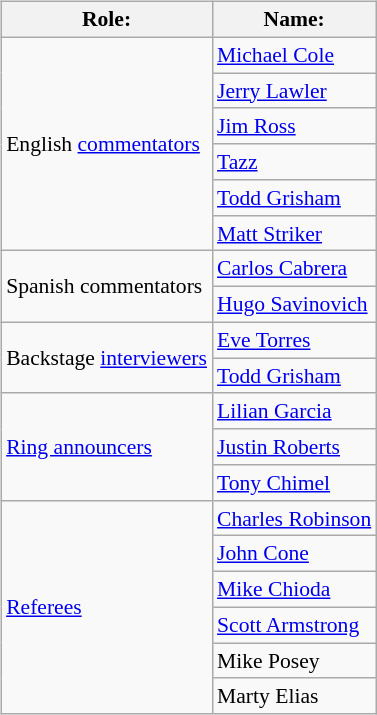<table class=wikitable style="font-size:90%; margin: 0.5em 0 0.5em 1em; float: right; clear: right;">
<tr>
<th>Role:</th>
<th>Name:</th>
</tr>
<tr>
<td rowspan=6>English <a href='#'>commentators</a></td>
<td><a href='#'>Michael Cole</a> </td>
</tr>
<tr>
<td><a href='#'>Jerry Lawler</a> </td>
</tr>
<tr>
<td><a href='#'>Jim Ross</a> </td>
</tr>
<tr>
<td><a href='#'>Tazz</a> </td>
</tr>
<tr>
<td><a href='#'>Todd Grisham</a> </td>
</tr>
<tr>
<td><a href='#'>Matt Striker</a> </td>
</tr>
<tr>
<td rowspan=2>Spanish commentators</td>
<td><a href='#'>Carlos Cabrera</a></td>
</tr>
<tr>
<td><a href='#'>Hugo Savinovich</a></td>
</tr>
<tr>
<td rowspan=2>Backstage <a href='#'>interviewers</a></td>
<td><a href='#'>Eve Torres</a></td>
</tr>
<tr>
<td><a href='#'>Todd Grisham</a></td>
</tr>
<tr>
<td rowspan=3><a href='#'>Ring announcers</a></td>
<td><a href='#'>Lilian Garcia</a> </td>
</tr>
<tr>
<td><a href='#'>Justin Roberts</a> </td>
</tr>
<tr>
<td><a href='#'>Tony Chimel</a> </td>
</tr>
<tr>
<td rowspan=6><a href='#'>Referees</a></td>
<td><a href='#'>Charles Robinson</a></td>
</tr>
<tr>
<td><a href='#'>John Cone</a></td>
</tr>
<tr>
<td><a href='#'>Mike Chioda</a></td>
</tr>
<tr>
<td><a href='#'>Scott Armstrong</a></td>
</tr>
<tr>
<td>Mike Posey</td>
</tr>
<tr>
<td>Marty Elias</td>
</tr>
</table>
